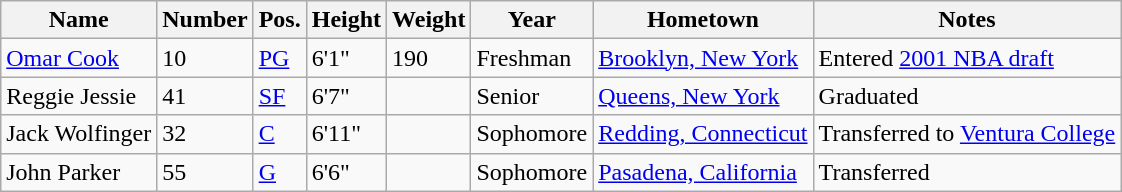<table class="wikitable sortable" border="1">
<tr>
<th>Name</th>
<th>Number</th>
<th>Pos.</th>
<th>Height</th>
<th>Weight</th>
<th>Year</th>
<th>Hometown</th>
<th class="unsortable">Notes</th>
</tr>
<tr>
<td sortname><a href='#'>Omar Cook</a></td>
<td>10</td>
<td><a href='#'>PG</a></td>
<td>6'1"</td>
<td>190</td>
<td>Freshman</td>
<td><a href='#'>Brooklyn, New York</a></td>
<td>Entered <a href='#'>2001 NBA draft</a></td>
</tr>
<tr>
<td sortname>Reggie Jessie</td>
<td>41</td>
<td><a href='#'>SF</a></td>
<td>6'7"</td>
<td></td>
<td>Senior</td>
<td><a href='#'>Queens, New York</a></td>
<td>Graduated</td>
</tr>
<tr>
<td sortname>Jack Wolfinger</td>
<td>32</td>
<td><a href='#'>C</a></td>
<td>6'11"</td>
<td></td>
<td>Sophomore</td>
<td><a href='#'>Redding, Connecticut</a></td>
<td>Transferred to <a href='#'>Ventura College</a></td>
</tr>
<tr>
<td sortname>John Parker</td>
<td>55</td>
<td><a href='#'>G</a></td>
<td>6'6"</td>
<td></td>
<td>Sophomore</td>
<td><a href='#'>Pasadena, California</a></td>
<td>Transferred</td>
</tr>
</table>
